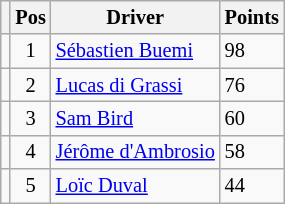<table class="wikitable" style="font-size: 85%;">
<tr>
<th></th>
<th>Pos</th>
<th>Driver</th>
<th>Points</th>
</tr>
<tr>
<td align="left"></td>
<td align="center">1</td>
<td> <a href='#'>Sébastien Buemi</a></td>
<td align="left">98</td>
</tr>
<tr>
<td align="left"></td>
<td align="center">2</td>
<td> <a href='#'>Lucas di Grassi</a></td>
<td align="left">76</td>
</tr>
<tr>
<td align="left"></td>
<td align="center">3</td>
<td> <a href='#'>Sam Bird</a></td>
<td align="left">60</td>
</tr>
<tr>
<td align="left"></td>
<td align="center">4</td>
<td> <a href='#'>Jérôme d'Ambrosio</a></td>
<td align="left">58</td>
</tr>
<tr>
<td align="left"></td>
<td align="center">5</td>
<td> <a href='#'>Loïc Duval</a></td>
<td align="left">44</td>
</tr>
</table>
